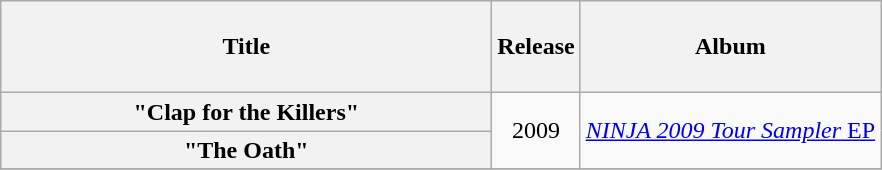<table class="wikitable plainrowheaders" style="text-align:center;">
<tr>
<th scope="col" rowspan="1" style="width:20em;"><br>Title<br><br></th>
<th scope="col" rowspan="1">Release</th>
<th scope="col" rowspan="1">Album</th>
</tr>
<tr>
<th scope="row">"Clap for the Killers"</th>
<td rowspan= "2">2009</td>
<td rowspan= "2"><a href='#'><em>NINJA 2009 Tour Sampler</em> EP</a></td>
</tr>
<tr>
<th scope="row">"The Oath"</th>
</tr>
<tr>
</tr>
</table>
